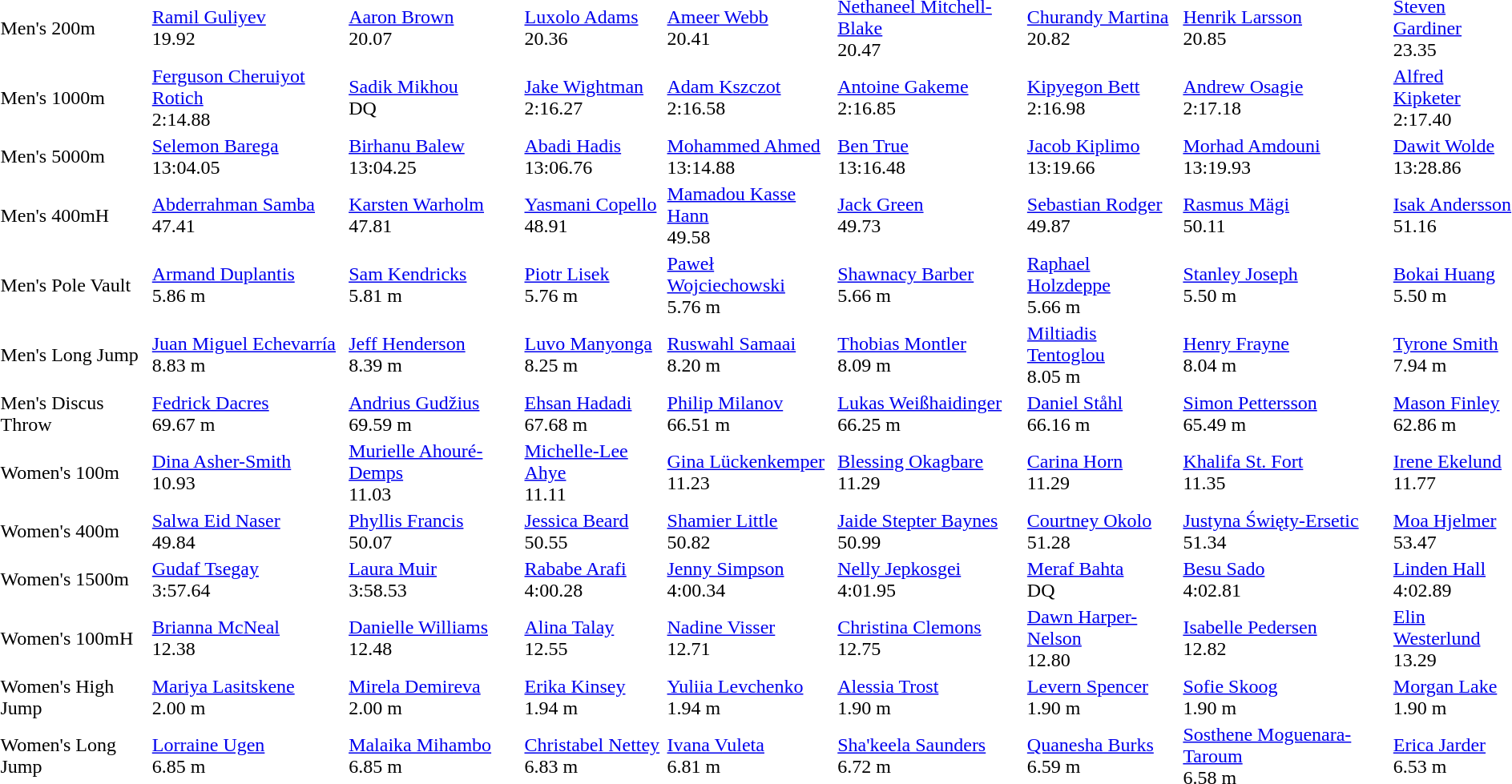<table>
<tr>
<td>Men's 200m<br></td>
<td><a href='#'>Ramil Guliyev</a><br>  19.92</td>
<td><a href='#'>Aaron Brown</a><br>  20.07</td>
<td><a href='#'>Luxolo Adams</a><br>  20.36</td>
<td><a href='#'>Ameer Webb</a><br>  20.41</td>
<td><a href='#'>Nethaneel Mitchell-Blake</a><br>  20.47</td>
<td><a href='#'>Churandy Martina</a><br>  20.82</td>
<td><a href='#'>Henrik Larsson</a><br>  20.85</td>
<td><a href='#'>Steven Gardiner</a><br>  23.35</td>
</tr>
<tr>
<td>Men's 1000m</td>
<td><a href='#'>Ferguson Cheruiyot Rotich</a><br>  2:14.88</td>
<td><a href='#'>Sadik Mikhou</a><br>  DQ</td>
<td><a href='#'>Jake Wightman</a><br>  2:16.27</td>
<td><a href='#'>Adam Kszczot</a><br>  2:16.58</td>
<td><a href='#'>Antoine Gakeme</a><br>  2:16.85</td>
<td><a href='#'>Kipyegon Bett</a><br>  2:16.98</td>
<td><a href='#'>Andrew Osagie</a><br>  2:17.18</td>
<td><a href='#'>Alfred Kipketer</a><br>  2:17.40</td>
</tr>
<tr>
<td>Men's 5000m</td>
<td><a href='#'>Selemon Barega</a><br>  13:04.05</td>
<td><a href='#'>Birhanu Balew</a><br>  13:04.25</td>
<td><a href='#'>Abadi Hadis</a><br>  13:06.76</td>
<td><a href='#'>Mohammed Ahmed</a><br>  13:14.88</td>
<td><a href='#'>Ben True</a><br>  13:16.48</td>
<td><a href='#'>Jacob Kiplimo</a><br>  13:19.66</td>
<td><a href='#'>Morhad Amdouni</a><br>  13:19.93</td>
<td><a href='#'>Dawit Wolde</a><br>  13:28.86</td>
</tr>
<tr>
<td>Men's 400mH</td>
<td><a href='#'>Abderrahman Samba</a><br>  47.41</td>
<td><a href='#'>Karsten Warholm</a><br>  47.81</td>
<td><a href='#'>Yasmani Copello</a><br>  48.91</td>
<td><a href='#'>Mamadou Kasse Hann</a><br>  49.58</td>
<td><a href='#'>Jack Green</a><br>  49.73</td>
<td><a href='#'>Sebastian Rodger</a><br>  49.87</td>
<td><a href='#'>Rasmus Mägi</a><br>  50.11</td>
<td><a href='#'>Isak Andersson</a><br>  51.16</td>
</tr>
<tr>
<td>Men's Pole Vault</td>
<td><a href='#'>Armand Duplantis</a><br>  5.86 m</td>
<td><a href='#'>Sam Kendricks</a><br>  5.81 m</td>
<td><a href='#'>Piotr Lisek</a><br>  5.76 m</td>
<td><a href='#'>Paweł Wojciechowski</a><br>  5.76 m</td>
<td><a href='#'>Shawnacy Barber</a><br>  5.66 m</td>
<td><a href='#'>Raphael Holzdeppe</a><br>  5.66 m</td>
<td><a href='#'>Stanley Joseph</a><br>  5.50 m</td>
<td><a href='#'>Bokai Huang</a><br>  5.50 m</td>
</tr>
<tr>
<td>Men's Long Jump</td>
<td><a href='#'>Juan Miguel Echevarría</a><br>  8.83 m</td>
<td><a href='#'>Jeff Henderson</a><br>  8.39 m</td>
<td><a href='#'>Luvo Manyonga</a><br>  8.25 m</td>
<td><a href='#'>Ruswahl Samaai</a><br>  8.20 m</td>
<td><a href='#'>Thobias Montler</a><br>  8.09 m</td>
<td><a href='#'>Miltiadis Tentoglou</a><br>  8.05 m</td>
<td><a href='#'>Henry Frayne</a><br>  8.04 m</td>
<td><a href='#'>Tyrone Smith</a><br>  7.94 m</td>
</tr>
<tr>
<td>Men's Discus Throw</td>
<td><a href='#'>Fedrick Dacres</a><br>  69.67 m</td>
<td><a href='#'>Andrius Gudžius</a><br>  69.59 m</td>
<td><a href='#'>Ehsan Hadadi</a><br>  67.68 m</td>
<td><a href='#'>Philip Milanov</a><br>  66.51 m</td>
<td><a href='#'>Lukas Weißhaidinger</a><br>  66.25 m</td>
<td><a href='#'>Daniel Ståhl</a><br>  66.16 m</td>
<td><a href='#'>Simon Pettersson</a><br>  65.49 m</td>
<td><a href='#'>Mason Finley</a><br>  62.86 m</td>
</tr>
<tr>
<td>Women's 100m<br></td>
<td><a href='#'>Dina Asher-Smith</a><br>  10.93</td>
<td><a href='#'>Murielle Ahouré-Demps</a><br>  11.03</td>
<td><a href='#'>Michelle-Lee Ahye</a><br>  11.11</td>
<td><a href='#'>Gina Lückenkemper</a><br>  11.23</td>
<td><a href='#'>Blessing Okagbare</a><br>  11.29</td>
<td><a href='#'>Carina Horn</a><br>  11.29</td>
<td><a href='#'>Khalifa St. Fort</a><br>  11.35</td>
<td><a href='#'>Irene Ekelund</a><br>  11.77</td>
</tr>
<tr>
<td>Women's 400m</td>
<td><a href='#'>Salwa Eid Naser</a><br>  49.84</td>
<td><a href='#'>Phyllis Francis</a><br>  50.07</td>
<td><a href='#'>Jessica Beard</a><br>  50.55</td>
<td><a href='#'>Shamier Little</a><br>  50.82</td>
<td><a href='#'>Jaide Stepter Baynes</a><br>  50.99</td>
<td><a href='#'>Courtney Okolo</a><br>  51.28</td>
<td><a href='#'>Justyna Święty-Ersetic</a><br>  51.34</td>
<td><a href='#'>Moa Hjelmer</a><br>  53.47</td>
</tr>
<tr>
<td>Women's 1500m</td>
<td><a href='#'>Gudaf Tsegay</a><br>  3:57.64</td>
<td><a href='#'>Laura Muir</a><br>  3:58.53</td>
<td><a href='#'>Rababe Arafi</a><br>  4:00.28</td>
<td><a href='#'>Jenny Simpson</a><br>  4:00.34</td>
<td><a href='#'>Nelly Jepkosgei</a><br>  4:01.95</td>
<td><a href='#'>Meraf Bahta</a><br>  DQ</td>
<td><a href='#'>Besu Sado</a><br>  4:02.81</td>
<td><a href='#'>Linden Hall</a><br>  4:02.89</td>
</tr>
<tr>
<td>Women's 100mH<br></td>
<td><a href='#'>Brianna McNeal</a><br>  12.38</td>
<td><a href='#'>Danielle Williams</a><br>  12.48</td>
<td><a href='#'>Alina Talay</a><br>  12.55</td>
<td><a href='#'>Nadine Visser</a><br>  12.71</td>
<td><a href='#'>Christina Clemons</a><br>  12.75</td>
<td><a href='#'>Dawn Harper-Nelson</a><br>  12.80</td>
<td><a href='#'>Isabelle Pedersen</a><br>  12.82</td>
<td><a href='#'>Elin Westerlund</a><br>  13.29</td>
</tr>
<tr>
<td>Women's High Jump</td>
<td><a href='#'>Mariya Lasitskene</a><br>  2.00 m</td>
<td><a href='#'>Mirela Demireva</a><br>  2.00 m</td>
<td><a href='#'>Erika Kinsey</a><br>  1.94 m</td>
<td><a href='#'>Yuliia Levchenko</a><br>  1.94 m</td>
<td><a href='#'>Alessia Trost</a><br>  1.90 m</td>
<td><a href='#'>Levern Spencer</a><br>  1.90 m</td>
<td><a href='#'>Sofie Skoog</a><br>  1.90 m</td>
<td><a href='#'>Morgan Lake</a><br>  1.90 m</td>
</tr>
<tr>
<td>Women's Long Jump</td>
<td><a href='#'>Lorraine Ugen</a><br>  6.85 m</td>
<td><a href='#'>Malaika Mihambo</a><br>  6.85 m</td>
<td><a href='#'>Christabel Nettey</a><br>  6.83 m</td>
<td><a href='#'>Ivana Vuleta</a><br>  6.81 m</td>
<td><a href='#'>Sha'keela Saunders</a><br>  6.72 m</td>
<td><a href='#'>Quanesha Burks</a><br>  6.59 m</td>
<td><a href='#'>Sosthene Moguenara-Taroum</a><br>  6.58 m</td>
<td><a href='#'>Erica Jarder</a><br>  6.53 m</td>
</tr>
</table>
